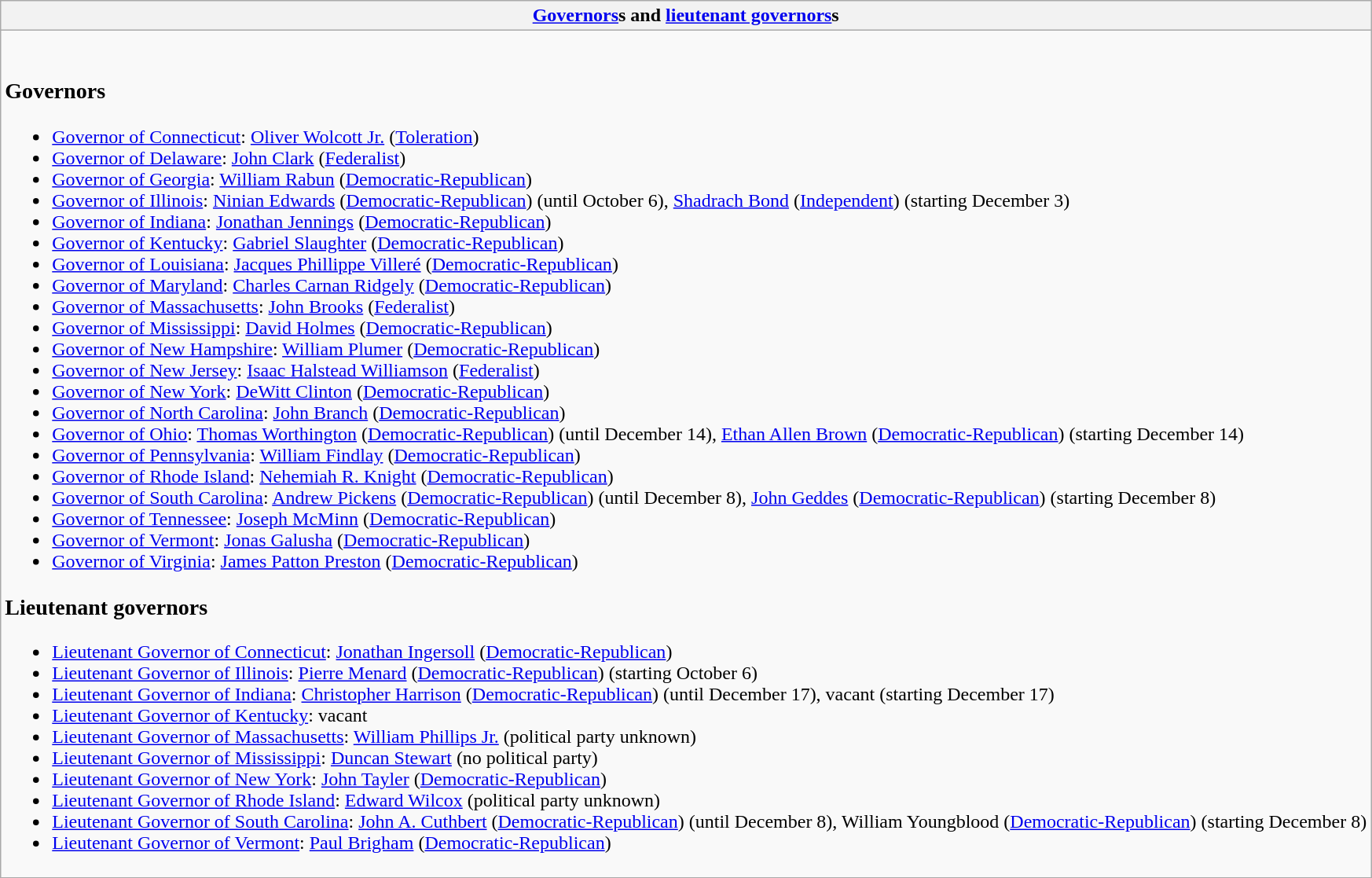<table class="wikitable collapsible collapsed">
<tr>
<th><a href='#'>Governors</a>s and <a href='#'>lieutenant governors</a>s</th>
</tr>
<tr>
<td><br><h3>Governors</h3><ul><li><a href='#'>Governor of Connecticut</a>: <a href='#'>Oliver Wolcott Jr.</a> (<a href='#'>Toleration</a>)</li><li><a href='#'>Governor of Delaware</a>: <a href='#'>John Clark</a> (<a href='#'>Federalist</a>)</li><li><a href='#'>Governor of Georgia</a>: <a href='#'>William Rabun</a> (<a href='#'>Democratic-Republican</a>)</li><li><a href='#'>Governor of Illinois</a>: <a href='#'>Ninian Edwards</a> (<a href='#'>Democratic-Republican</a>) (until October 6), <a href='#'>Shadrach Bond</a> (<a href='#'>Independent</a>) (starting December 3)</li><li><a href='#'>Governor of Indiana</a>: <a href='#'>Jonathan Jennings</a> (<a href='#'>Democratic-Republican</a>)</li><li><a href='#'>Governor of Kentucky</a>: <a href='#'>Gabriel Slaughter</a> (<a href='#'>Democratic-Republican</a>)</li><li><a href='#'>Governor of Louisiana</a>: <a href='#'>Jacques Phillippe Villeré</a> (<a href='#'>Democratic-Republican</a>)</li><li><a href='#'>Governor of Maryland</a>: <a href='#'>Charles Carnan Ridgely</a> (<a href='#'>Democratic-Republican</a>)</li><li><a href='#'>Governor of Massachusetts</a>: <a href='#'>John Brooks</a> (<a href='#'>Federalist</a>)</li><li><a href='#'>Governor of Mississippi</a>: <a href='#'>David Holmes</a> (<a href='#'>Democratic-Republican</a>)</li><li><a href='#'>Governor of New Hampshire</a>: <a href='#'>William Plumer</a> (<a href='#'>Democratic-Republican</a>)</li><li><a href='#'>Governor of New Jersey</a>: <a href='#'>Isaac Halstead Williamson</a> (<a href='#'>Federalist</a>)</li><li><a href='#'>Governor of New York</a>: <a href='#'>DeWitt Clinton</a> (<a href='#'>Democratic-Republican</a>)</li><li><a href='#'>Governor of North Carolina</a>: <a href='#'>John Branch</a> (<a href='#'>Democratic-Republican</a>)</li><li><a href='#'>Governor of Ohio</a>: <a href='#'>Thomas Worthington</a> (<a href='#'>Democratic-Republican</a>) (until December 14), <a href='#'>Ethan Allen Brown</a> (<a href='#'>Democratic-Republican</a>) (starting December 14)</li><li><a href='#'>Governor of Pennsylvania</a>: <a href='#'>William Findlay</a> (<a href='#'>Democratic-Republican</a>)</li><li><a href='#'>Governor of Rhode Island</a>: <a href='#'>Nehemiah R. Knight</a> (<a href='#'>Democratic-Republican</a>)</li><li><a href='#'>Governor of South Carolina</a>: <a href='#'>Andrew Pickens</a> (<a href='#'>Democratic-Republican</a>) (until December 8), <a href='#'>John Geddes</a> (<a href='#'>Democratic-Republican</a>) (starting December 8)</li><li><a href='#'>Governor of Tennessee</a>: <a href='#'>Joseph McMinn</a> (<a href='#'>Democratic-Republican</a>)</li><li><a href='#'>Governor of Vermont</a>: <a href='#'>Jonas Galusha</a> (<a href='#'>Democratic-Republican</a>)</li><li><a href='#'>Governor of Virginia</a>: <a href='#'>James Patton Preston</a> (<a href='#'>Democratic-Republican</a>)</li></ul><h3>Lieutenant governors</h3><ul><li><a href='#'>Lieutenant Governor of Connecticut</a>: <a href='#'>Jonathan Ingersoll</a> (<a href='#'>Democratic-Republican</a>)</li><li><a href='#'>Lieutenant Governor of Illinois</a>: <a href='#'>Pierre Menard</a> (<a href='#'>Democratic-Republican</a>) (starting October 6)</li><li><a href='#'>Lieutenant Governor of Indiana</a>: <a href='#'>Christopher Harrison</a> (<a href='#'>Democratic-Republican</a>) (until December 17), vacant (starting December 17)</li><li><a href='#'>Lieutenant Governor of Kentucky</a>: vacant</li><li><a href='#'>Lieutenant Governor of Massachusetts</a>: <a href='#'>William Phillips Jr.</a> (political party unknown)</li><li><a href='#'>Lieutenant Governor of Mississippi</a>: <a href='#'>Duncan Stewart</a> (no political party)</li><li><a href='#'>Lieutenant Governor of New York</a>: <a href='#'>John Tayler</a> (<a href='#'>Democratic-Republican</a>)</li><li><a href='#'>Lieutenant Governor of Rhode Island</a>: <a href='#'>Edward Wilcox</a> (political party unknown)</li><li><a href='#'>Lieutenant Governor of South Carolina</a>: <a href='#'>John A. Cuthbert</a> (<a href='#'>Democratic-Republican</a>) (until December 8), William Youngblood (<a href='#'>Democratic-Republican</a>) (starting December 8)</li><li><a href='#'>Lieutenant Governor of Vermont</a>: <a href='#'>Paul Brigham</a> (<a href='#'>Democratic-Republican</a>)</li></ul></td>
</tr>
</table>
